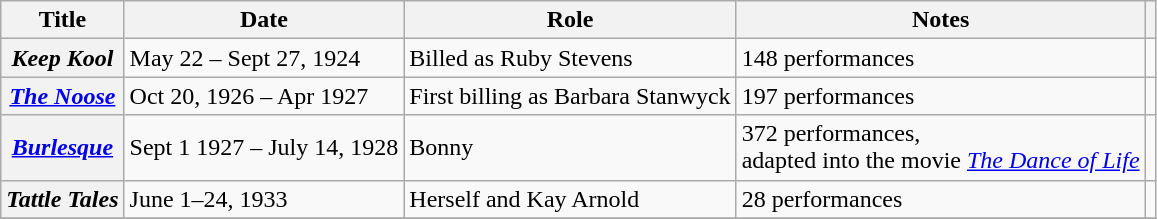<table class="wikitable plainrowheaders">
<tr>
<th scope="col">Title</th>
<th scope="col">Date</th>
<th scope="col">Role</th>
<th scope="col">Notes</th>
<th scope="col" class="unsortable"></th>
</tr>
<tr>
<th scope="row"><em>Keep Kool</em></th>
<td>May 22 – Sept 27, 1924</td>
<td>Billed as Ruby Stevens</td>
<td>148 performances</td>
<td align="center"></td>
</tr>
<tr>
<th scope="row"><em><a href='#'>The Noose</a></em></th>
<td>Oct 20, 1926 – Apr 1927</td>
<td>First billing as Barbara Stanwyck</td>
<td>197 performances</td>
<td align="center"></td>
</tr>
<tr>
<th scope="row"><em><a href='#'>Burlesque</a></em></th>
<td>Sept 1 1927 – July 14, 1928</td>
<td>Bonny</td>
<td>372 performances,<br>adapted into the movie <em><a href='#'>The Dance of Life</a></em></td>
<td align="center"></td>
</tr>
<tr>
<th scope="row"><em>Tattle Tales</em></th>
<td>June 1–24, 1933</td>
<td>Herself and Kay Arnold</td>
<td>28 performances</td>
<td align="center"></td>
</tr>
<tr>
</tr>
</table>
